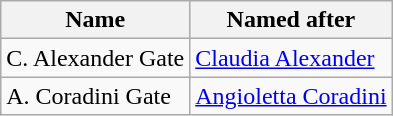<table class="wikitable">
<tr>
<th>Name</th>
<th>Named after</th>
</tr>
<tr>
<td>C. Alexander Gate</td>
<td><a href='#'>Claudia Alexander</a></td>
</tr>
<tr>
<td>A. Coradini Gate</td>
<td><a href='#'>Angioletta Coradini</a></td>
</tr>
</table>
